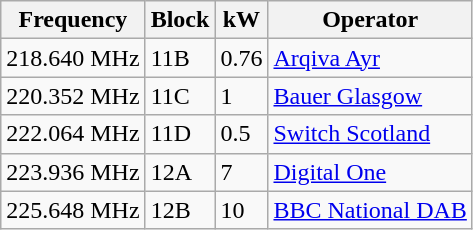<table class="wikitable sortable">
<tr>
<th>Frequency</th>
<th>Block</th>
<th>kW</th>
<th>Operator</th>
</tr>
<tr>
<td>218.640 MHz</td>
<td>11B</td>
<td>0.76</td>
<td><a href='#'>Arqiva Ayr</a></td>
</tr>
<tr>
<td>220.352 MHz</td>
<td>11C</td>
<td>1</td>
<td><a href='#'>Bauer Glasgow</a></td>
</tr>
<tr>
<td>222.064 MHz</td>
<td>11D</td>
<td>0.5</td>
<td><a href='#'>Switch Scotland</a></td>
</tr>
<tr>
<td>223.936 MHz</td>
<td>12A</td>
<td>7</td>
<td><a href='#'>Digital One</a></td>
</tr>
<tr>
<td>225.648 MHz</td>
<td>12B</td>
<td>10</td>
<td><a href='#'>BBC National DAB</a></td>
</tr>
</table>
